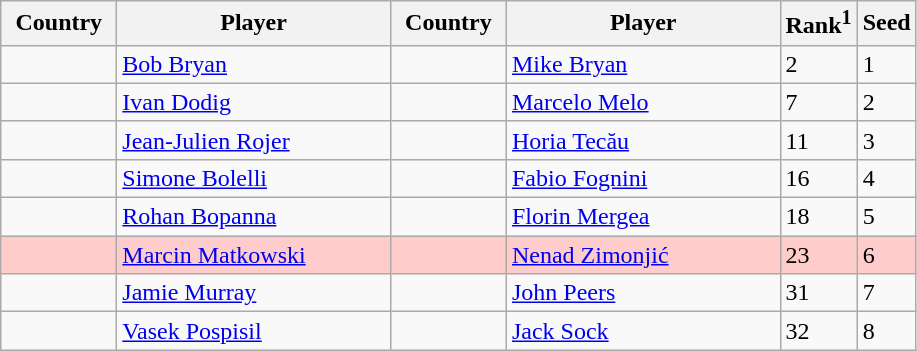<table class="sortable wikitable">
<tr>
<th width="70">Country</th>
<th width="175">Player</th>
<th width="70">Country</th>
<th width="175">Player</th>
<th>Rank<sup>1</sup></th>
<th>Seed</th>
</tr>
<tr>
<td></td>
<td><a href='#'>Bob Bryan</a></td>
<td></td>
<td><a href='#'>Mike Bryan</a></td>
<td>2</td>
<td>1</td>
</tr>
<tr>
<td></td>
<td><a href='#'>Ivan Dodig</a></td>
<td></td>
<td><a href='#'>Marcelo Melo</a></td>
<td>7</td>
<td>2</td>
</tr>
<tr>
<td></td>
<td><a href='#'>Jean-Julien Rojer</a></td>
<td></td>
<td><a href='#'>Horia Tecău</a></td>
<td>11</td>
<td>3</td>
</tr>
<tr>
<td></td>
<td><a href='#'>Simone Bolelli</a></td>
<td></td>
<td><a href='#'>Fabio Fognini</a></td>
<td>16</td>
<td>4</td>
</tr>
<tr>
<td></td>
<td><a href='#'>Rohan Bopanna</a></td>
<td></td>
<td><a href='#'>Florin Mergea</a></td>
<td>18</td>
<td>5</td>
</tr>
<tr style="background:#fcc;">
<td></td>
<td><a href='#'>Marcin Matkowski</a></td>
<td></td>
<td><a href='#'>Nenad Zimonjić</a></td>
<td>23</td>
<td>6</td>
</tr>
<tr>
<td></td>
<td><a href='#'>Jamie Murray</a></td>
<td></td>
<td><a href='#'>John Peers</a></td>
<td>31</td>
<td>7</td>
</tr>
<tr>
<td></td>
<td><a href='#'>Vasek Pospisil</a></td>
<td></td>
<td><a href='#'>Jack Sock</a></td>
<td>32</td>
<td>8</td>
</tr>
</table>
